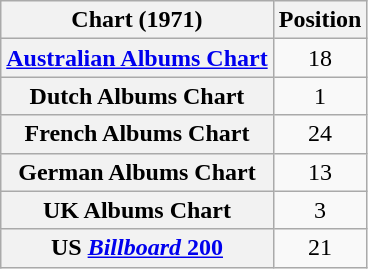<table class="wikitable sortable plainrowheaders">
<tr>
<th>Chart (1971)</th>
<th>Position</th>
</tr>
<tr>
<th scope="row"><a href='#'>Australian Albums Chart</a></th>
<td align="center">18</td>
</tr>
<tr>
<th scope="row">Dutch Albums Chart</th>
<td align="center">1</td>
</tr>
<tr>
<th scope="row">French Albums Chart</th>
<td align="center">24</td>
</tr>
<tr>
<th scope="row">German Albums Chart</th>
<td align="center">13</td>
</tr>
<tr>
<th scope="row">UK Albums Chart</th>
<td align="center">3</td>
</tr>
<tr>
<th scope="row">US <a href='#'><em>Billboard</em> 200</a></th>
<td align="center">21</td>
</tr>
</table>
